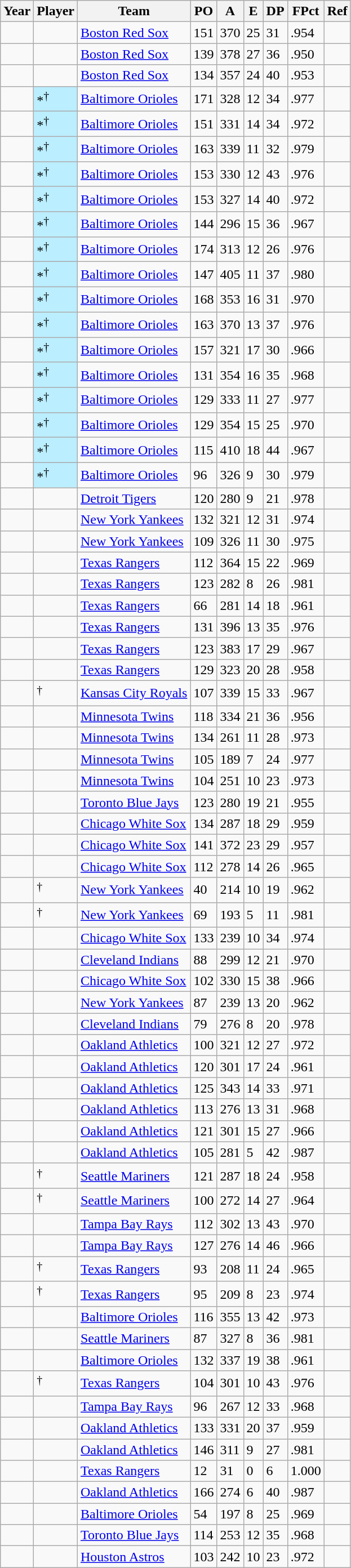<table class="wikitable sortable" border="1">
<tr>
<th>Year</th>
<th>Player</th>
<th>Team</th>
<th>PO</th>
<th>A</th>
<th>E</th>
<th>DP</th>
<th>FPct</th>
<th class="unsortable">Ref</th>
</tr>
<tr>
<td></td>
<td></td>
<td><a href='#'>Boston Red Sox</a></td>
<td>151</td>
<td>370</td>
<td>25</td>
<td>31</td>
<td>.954</td>
<td></td>
</tr>
<tr>
<td></td>
<td></td>
<td><a href='#'>Boston Red Sox</a></td>
<td>139</td>
<td>378</td>
<td>27</td>
<td>36</td>
<td>.950</td>
<td></td>
</tr>
<tr>
<td></td>
<td></td>
<td><a href='#'>Boston Red Sox</a></td>
<td>134</td>
<td>357</td>
<td>24</td>
<td>40</td>
<td>.953</td>
<td></td>
</tr>
<tr>
<td></td>
<td bgcolor=#bbeeff>*<sup>†</sup></td>
<td><a href='#'>Baltimore Orioles</a></td>
<td>171</td>
<td>328</td>
<td>12</td>
<td>34</td>
<td>.977</td>
<td></td>
</tr>
<tr>
<td></td>
<td bgcolor=#bbeeff>*<sup>†</sup></td>
<td><a href='#'>Baltimore Orioles</a></td>
<td>151</td>
<td>331</td>
<td>14</td>
<td>34</td>
<td>.972</td>
<td></td>
</tr>
<tr>
<td></td>
<td bgcolor=#bbeeff>*<sup>†</sup></td>
<td><a href='#'>Baltimore Orioles</a></td>
<td>163</td>
<td>339</td>
<td>11</td>
<td>32</td>
<td>.979</td>
<td></td>
</tr>
<tr>
<td></td>
<td bgcolor=#bbeeff>*<sup>†</sup></td>
<td><a href='#'>Baltimore Orioles</a></td>
<td>153</td>
<td>330</td>
<td>12</td>
<td>43</td>
<td>.976</td>
<td></td>
</tr>
<tr>
<td></td>
<td bgcolor=#bbeeff>*<sup>†</sup></td>
<td><a href='#'>Baltimore Orioles</a></td>
<td>153</td>
<td>327</td>
<td>14</td>
<td>40</td>
<td>.972</td>
<td></td>
</tr>
<tr>
<td></td>
<td bgcolor=#bbeeff>*<sup>†</sup></td>
<td><a href='#'>Baltimore Orioles</a></td>
<td>144</td>
<td>296</td>
<td>15</td>
<td>36</td>
<td>.967</td>
<td></td>
</tr>
<tr>
<td></td>
<td bgcolor=#bbeeff>*<sup>†</sup></td>
<td><a href='#'>Baltimore Orioles</a></td>
<td>174</td>
<td>313</td>
<td>12</td>
<td>26</td>
<td>.976</td>
<td></td>
</tr>
<tr>
<td></td>
<td bgcolor=#bbeeff>*<sup>†</sup></td>
<td><a href='#'>Baltimore Orioles</a></td>
<td>147</td>
<td>405</td>
<td>11</td>
<td>37</td>
<td>.980</td>
<td></td>
</tr>
<tr>
<td></td>
<td bgcolor=#bbeeff>*<sup>†</sup></td>
<td><a href='#'>Baltimore Orioles</a></td>
<td>168</td>
<td>353</td>
<td>16</td>
<td>31</td>
<td>.970</td>
<td></td>
</tr>
<tr>
<td></td>
<td bgcolor=#bbeeff>*<sup>†</sup></td>
<td><a href='#'>Baltimore Orioles</a></td>
<td>163</td>
<td>370</td>
<td>13</td>
<td>37</td>
<td>.976</td>
<td></td>
</tr>
<tr>
<td></td>
<td bgcolor=#bbeeff>*<sup>†</sup></td>
<td><a href='#'>Baltimore Orioles</a></td>
<td>157</td>
<td>321</td>
<td>17</td>
<td>30</td>
<td>.966</td>
<td></td>
</tr>
<tr>
<td></td>
<td bgcolor=#bbeeff>*<sup>†</sup></td>
<td><a href='#'>Baltimore Orioles</a></td>
<td>131</td>
<td>354</td>
<td>16</td>
<td>35</td>
<td>.968</td>
<td></td>
</tr>
<tr>
<td></td>
<td bgcolor=#bbeeff>*<sup>†</sup></td>
<td><a href='#'>Baltimore Orioles</a></td>
<td>129</td>
<td>333</td>
<td>11</td>
<td>27</td>
<td>.977</td>
<td></td>
</tr>
<tr>
<td></td>
<td bgcolor=#bbeeff>*<sup>†</sup></td>
<td><a href='#'>Baltimore Orioles</a></td>
<td>129</td>
<td>354</td>
<td>15</td>
<td>25</td>
<td>.970</td>
<td></td>
</tr>
<tr>
<td></td>
<td bgcolor=#bbeeff>*<sup>†</sup></td>
<td><a href='#'>Baltimore Orioles</a></td>
<td>115</td>
<td>410</td>
<td>18</td>
<td>44</td>
<td>.967</td>
<td></td>
</tr>
<tr>
<td></td>
<td bgcolor=#bbeeff>*<sup>†</sup></td>
<td><a href='#'>Baltimore Orioles</a></td>
<td>96</td>
<td>326</td>
<td>9</td>
<td>30</td>
<td>.979</td>
<td></td>
</tr>
<tr>
<td></td>
<td></td>
<td><a href='#'>Detroit Tigers</a></td>
<td>120</td>
<td>280</td>
<td>9</td>
<td>21</td>
<td>.978</td>
<td></td>
</tr>
<tr>
<td></td>
<td></td>
<td><a href='#'>New York Yankees</a></td>
<td>132</td>
<td>321</td>
<td>12</td>
<td>31</td>
<td>.974</td>
<td></td>
</tr>
<tr>
<td></td>
<td></td>
<td><a href='#'>New York Yankees</a></td>
<td>109</td>
<td>326</td>
<td>11</td>
<td>30</td>
<td>.975</td>
<td></td>
</tr>
<tr>
<td></td>
<td></td>
<td><a href='#'>Texas Rangers</a></td>
<td>112</td>
<td>364</td>
<td>15</td>
<td>22</td>
<td>.969</td>
<td></td>
</tr>
<tr>
<td></td>
<td></td>
<td><a href='#'>Texas Rangers</a></td>
<td>123</td>
<td>282</td>
<td>8</td>
<td>26</td>
<td>.981</td>
<td></td>
</tr>
<tr>
<td></td>
<td></td>
<td><a href='#'>Texas Rangers</a></td>
<td>66</td>
<td>281</td>
<td>14</td>
<td>18</td>
<td>.961</td>
<td></td>
</tr>
<tr>
<td></td>
<td></td>
<td><a href='#'>Texas Rangers</a></td>
<td>131</td>
<td>396</td>
<td>13</td>
<td>35</td>
<td>.976</td>
<td></td>
</tr>
<tr>
<td></td>
<td></td>
<td><a href='#'>Texas Rangers</a></td>
<td>123</td>
<td>383</td>
<td>17</td>
<td>29</td>
<td>.967</td>
<td></td>
</tr>
<tr>
<td></td>
<td></td>
<td><a href='#'>Texas Rangers</a></td>
<td>129</td>
<td>323</td>
<td>20</td>
<td>28</td>
<td>.958</td>
<td></td>
</tr>
<tr>
<td></td>
<td><sup>†</sup></td>
<td><a href='#'>Kansas City Royals</a></td>
<td>107</td>
<td>339</td>
<td>15</td>
<td>33</td>
<td>.967</td>
<td></td>
</tr>
<tr>
<td></td>
<td></td>
<td><a href='#'>Minnesota Twins</a></td>
<td>118</td>
<td>334</td>
<td>21</td>
<td>36</td>
<td>.956</td>
<td></td>
</tr>
<tr>
<td></td>
<td></td>
<td><a href='#'>Minnesota Twins</a></td>
<td>134</td>
<td>261</td>
<td>11</td>
<td>28</td>
<td>.973</td>
<td></td>
</tr>
<tr>
<td></td>
<td></td>
<td><a href='#'>Minnesota Twins</a></td>
<td>105</td>
<td>189</td>
<td>7</td>
<td>24</td>
<td>.977</td>
<td></td>
</tr>
<tr>
<td></td>
<td></td>
<td><a href='#'>Minnesota Twins</a></td>
<td>104</td>
<td>251</td>
<td>10</td>
<td>23</td>
<td>.973</td>
<td></td>
</tr>
<tr>
<td></td>
<td></td>
<td><a href='#'>Toronto Blue Jays</a></td>
<td>123</td>
<td>280</td>
<td>19</td>
<td>21</td>
<td>.955</td>
<td></td>
</tr>
<tr>
<td></td>
<td></td>
<td><a href='#'>Chicago White Sox</a></td>
<td>134</td>
<td>287</td>
<td>18</td>
<td>29</td>
<td>.959</td>
<td></td>
</tr>
<tr>
<td></td>
<td></td>
<td><a href='#'>Chicago White Sox</a></td>
<td>141</td>
<td>372</td>
<td>23</td>
<td>29</td>
<td>.957</td>
<td></td>
</tr>
<tr>
<td></td>
<td></td>
<td><a href='#'>Chicago White Sox</a></td>
<td>112</td>
<td>278</td>
<td>14</td>
<td>26</td>
<td>.965</td>
<td></td>
</tr>
<tr>
<td></td>
<td><sup>†</sup></td>
<td><a href='#'>New York Yankees</a></td>
<td>40</td>
<td>214</td>
<td>10</td>
<td>19</td>
<td>.962</td>
<td></td>
</tr>
<tr>
<td></td>
<td><sup>†</sup></td>
<td><a href='#'>New York Yankees</a></td>
<td>69</td>
<td>193</td>
<td>5</td>
<td>11</td>
<td>.981</td>
<td></td>
</tr>
<tr>
<td></td>
<td></td>
<td><a href='#'>Chicago White Sox</a></td>
<td>133</td>
<td>239</td>
<td>10</td>
<td>34</td>
<td>.974</td>
<td></td>
</tr>
<tr>
<td></td>
<td></td>
<td><a href='#'>Cleveland Indians</a></td>
<td>88</td>
<td>299</td>
<td>12</td>
<td>21</td>
<td>.970</td>
<td></td>
</tr>
<tr>
<td></td>
<td></td>
<td><a href='#'>Chicago White Sox</a></td>
<td>102</td>
<td>330</td>
<td>15</td>
<td>38</td>
<td>.966</td>
<td></td>
</tr>
<tr>
<td></td>
<td></td>
<td><a href='#'>New York Yankees</a></td>
<td>87</td>
<td>239</td>
<td>13</td>
<td>20</td>
<td>.962</td>
<td></td>
</tr>
<tr>
<td></td>
<td></td>
<td><a href='#'>Cleveland Indians</a></td>
<td>79</td>
<td>276</td>
<td>8</td>
<td>20</td>
<td>.978</td>
<td></td>
</tr>
<tr>
<td></td>
<td></td>
<td><a href='#'>Oakland Athletics</a></td>
<td>100</td>
<td>321</td>
<td>12</td>
<td>27</td>
<td>.972</td>
<td></td>
</tr>
<tr>
<td></td>
<td></td>
<td><a href='#'>Oakland Athletics</a></td>
<td>120</td>
<td>301</td>
<td>17</td>
<td>24</td>
<td>.961</td>
<td></td>
</tr>
<tr>
<td></td>
<td></td>
<td><a href='#'>Oakland Athletics</a></td>
<td>125</td>
<td>343</td>
<td>14</td>
<td>33</td>
<td>.971</td>
<td></td>
</tr>
<tr>
<td></td>
<td></td>
<td><a href='#'>Oakland Athletics</a></td>
<td>113</td>
<td>276</td>
<td>13</td>
<td>31</td>
<td>.968</td>
<td></td>
</tr>
<tr>
<td></td>
<td></td>
<td><a href='#'>Oakland Athletics</a></td>
<td>121</td>
<td>301</td>
<td>15</td>
<td>27</td>
<td>.966</td>
<td></td>
</tr>
<tr>
<td></td>
<td></td>
<td><a href='#'>Oakland Athletics</a></td>
<td>105</td>
<td>281</td>
<td>5</td>
<td>42</td>
<td>.987</td>
<td></td>
</tr>
<tr>
<td></td>
<td><sup>†</sup></td>
<td><a href='#'>Seattle Mariners</a></td>
<td>121</td>
<td>287</td>
<td>18</td>
<td>24</td>
<td>.958</td>
<td></td>
</tr>
<tr>
<td></td>
<td><sup>†</sup></td>
<td><a href='#'>Seattle Mariners</a></td>
<td>100</td>
<td>272</td>
<td>14</td>
<td>27</td>
<td>.964</td>
<td></td>
</tr>
<tr>
<td></td>
<td></td>
<td><a href='#'>Tampa Bay Rays</a></td>
<td>112</td>
<td>302</td>
<td>13</td>
<td>43</td>
<td>.970</td>
<td></td>
</tr>
<tr>
<td></td>
<td></td>
<td><a href='#'>Tampa Bay Rays</a></td>
<td>127</td>
<td>276</td>
<td>14</td>
<td>46</td>
<td>.966</td>
<td></td>
</tr>
<tr>
<td></td>
<td><sup>†</sup></td>
<td><a href='#'>Texas Rangers</a></td>
<td>93</td>
<td>208</td>
<td>11</td>
<td>24</td>
<td>.965</td>
<td></td>
</tr>
<tr>
<td></td>
<td><sup>†</sup></td>
<td><a href='#'>Texas Rangers</a></td>
<td>95</td>
<td>209</td>
<td>8</td>
<td>23</td>
<td>.974</td>
<td></td>
</tr>
<tr>
<td></td>
<td></td>
<td><a href='#'>Baltimore Orioles</a></td>
<td>116</td>
<td>355</td>
<td>13</td>
<td>42</td>
<td>.973</td>
<td></td>
</tr>
<tr>
<td></td>
<td></td>
<td><a href='#'>Seattle Mariners</a></td>
<td>87</td>
<td>327</td>
<td>8</td>
<td>36</td>
<td>.981</td>
<td></td>
</tr>
<tr>
<td></td>
<td></td>
<td><a href='#'>Baltimore Orioles</a></td>
<td>132</td>
<td>337</td>
<td>19</td>
<td>38</td>
<td>.961</td>
<td></td>
</tr>
<tr>
<td></td>
<td><sup>†</sup></td>
<td><a href='#'>Texas Rangers</a></td>
<td>104</td>
<td>301</td>
<td>10</td>
<td>43</td>
<td>.976</td>
<td></td>
</tr>
<tr>
<td></td>
<td></td>
<td><a href='#'>Tampa Bay Rays</a></td>
<td>96</td>
<td>267</td>
<td>12</td>
<td>33</td>
<td>.968</td>
<td></td>
</tr>
<tr>
<td></td>
<td></td>
<td><a href='#'>Oakland Athletics</a></td>
<td>133</td>
<td>331</td>
<td>20</td>
<td>37</td>
<td>.959</td>
<td></td>
</tr>
<tr>
<td></td>
<td></td>
<td><a href='#'>Oakland Athletics</a></td>
<td>146</td>
<td>311</td>
<td>9</td>
<td>27</td>
<td>.981</td>
<td></td>
</tr>
<tr>
<td></td>
<td></td>
<td><a href='#'>Texas Rangers</a></td>
<td>12</td>
<td>31</td>
<td>0</td>
<td>6</td>
<td>1.000</td>
<td></td>
</tr>
<tr>
<td></td>
<td></td>
<td><a href='#'>Oakland Athletics</a></td>
<td>166</td>
<td>274</td>
<td>6</td>
<td>40</td>
<td>.987</td>
<td></td>
</tr>
<tr>
<td></td>
<td></td>
<td><a href='#'>Baltimore Orioles</a></td>
<td>54</td>
<td>197</td>
<td>8</td>
<td>25</td>
<td>.969</td>
<td></td>
</tr>
<tr>
<td></td>
<td></td>
<td><a href='#'>Toronto Blue Jays</a></td>
<td>114</td>
<td>253</td>
<td>12</td>
<td>35</td>
<td>.968</td>
<td></td>
</tr>
<tr>
<td></td>
<td></td>
<td><a href='#'>Houston Astros</a></td>
<td>103</td>
<td>242</td>
<td>10</td>
<td>23</td>
<td>.972</td>
<td></td>
</tr>
</table>
